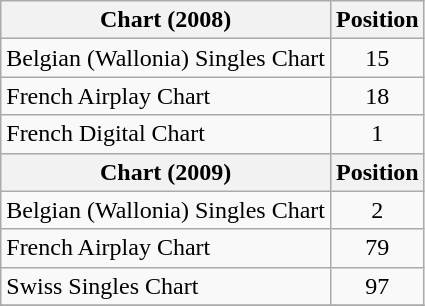<table class="wikitable sortable">
<tr>
<th>Chart (2008)</th>
<th>Position</th>
</tr>
<tr>
<td>Belgian (Wallonia) Singles Chart</td>
<td align="center">15</td>
</tr>
<tr>
<td>French Airplay Chart</td>
<td align="center">18</td>
</tr>
<tr>
<td>French Digital Chart</td>
<td align="center">1</td>
</tr>
<tr>
<th>Chart (2009)</th>
<th>Position</th>
</tr>
<tr>
<td>Belgian (Wallonia) Singles Chart</td>
<td align="center">2</td>
</tr>
<tr>
<td>French Airplay Chart</td>
<td align="center">79</td>
</tr>
<tr>
<td>Swiss Singles Chart</td>
<td align="center">97</td>
</tr>
<tr>
</tr>
</table>
